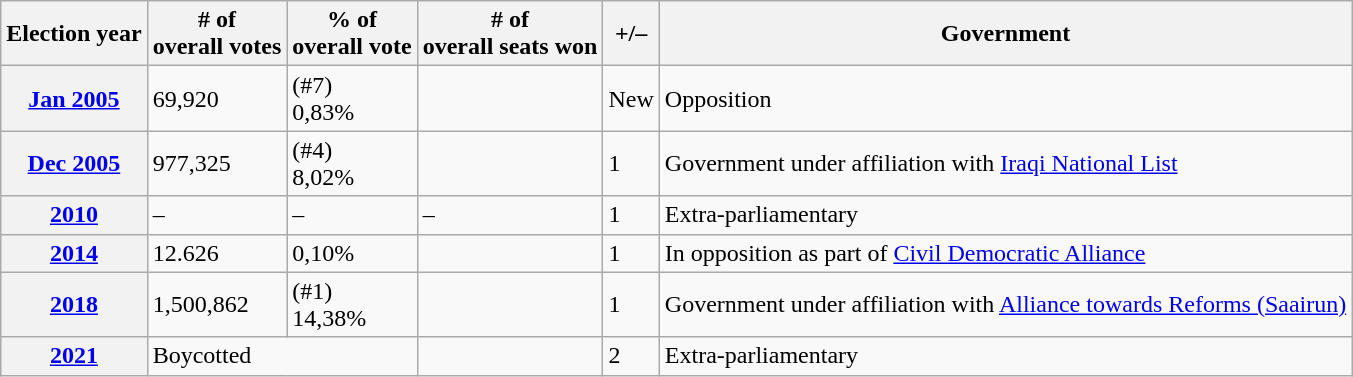<table class=wikitable>
<tr>
<th>Election year</th>
<th># of<br>overall votes</th>
<th>% of<br>overall vote</th>
<th># of<br>overall seats won</th>
<th>+/–</th>
<th>Government</th>
</tr>
<tr>
<th><a href='#'>Jan 2005</a></th>
<td>69,920</td>
<td>(#7)<br>0,83%</td>
<td></td>
<td>New</td>
<td>Opposition</td>
</tr>
<tr>
<th><a href='#'>Dec 2005</a></th>
<td>977,325</td>
<td>(#4)<br>8,02%</td>
<td></td>
<td>1</td>
<td>Government under affiliation with <a href='#'>Iraqi National List</a></td>
</tr>
<tr>
<th><a href='#'>2010</a></th>
<td>–</td>
<td>–</td>
<td>–</td>
<td>1</td>
<td>Extra-parliamentary</td>
</tr>
<tr>
<th><a href='#'>2014</a></th>
<td>12.626</td>
<td>0,10%</td>
<td></td>
<td>1</td>
<td>In opposition as part of <a href='#'>Civil Democratic Alliance</a></td>
</tr>
<tr>
<th><a href='#'>2018</a></th>
<td>1,500,862</td>
<td>(#1)<br>14,38%</td>
<td></td>
<td>1</td>
<td>Government under affiliation with <a href='#'>Alliance towards Reforms (Saairun)</a></td>
</tr>
<tr>
<th><a href='#'>2021</a></th>
<td colspan="2">Boycotted</td>
<td></td>
<td>2</td>
<td>Extra-parliamentary</td>
</tr>
</table>
